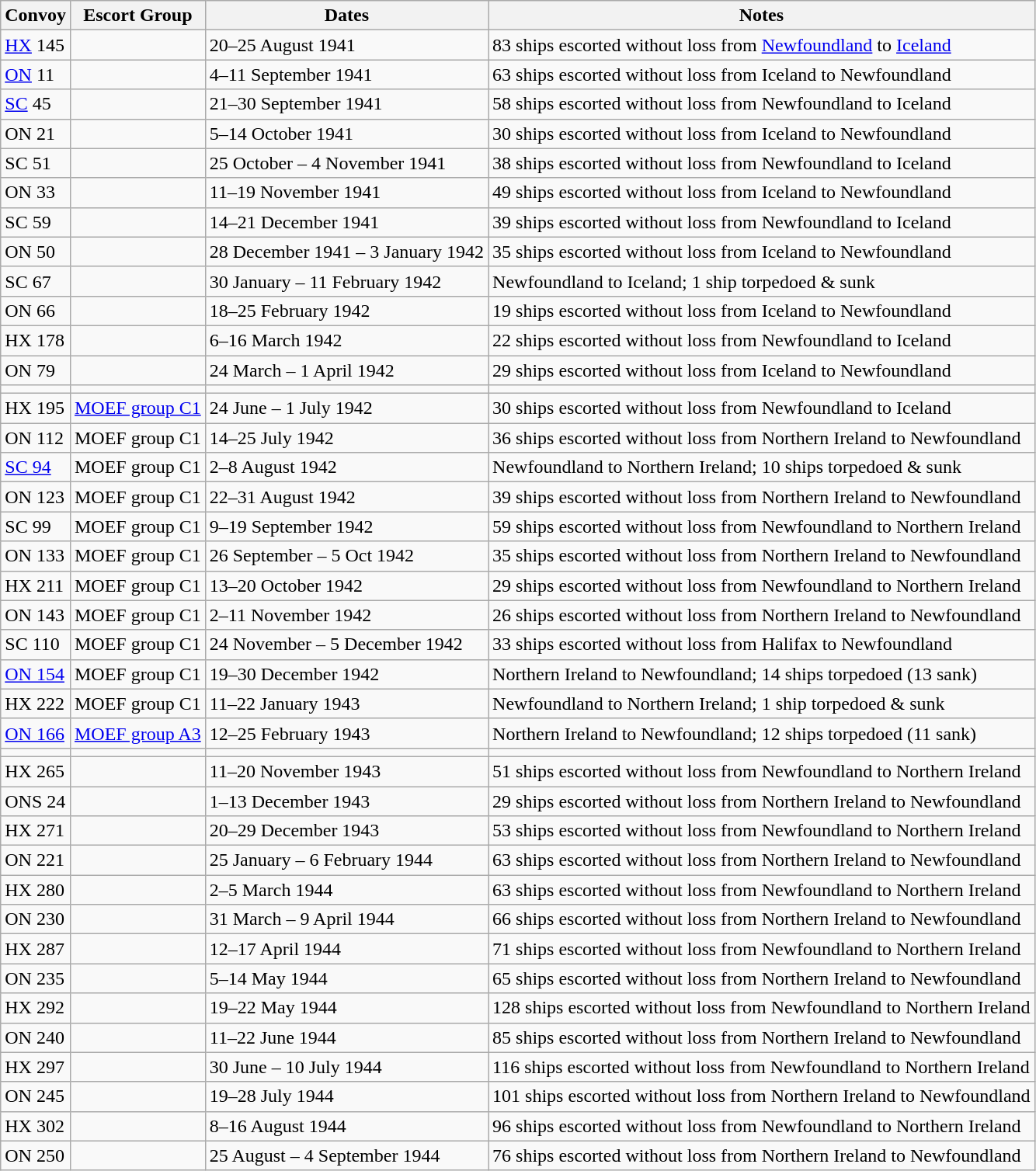<table class="wikitable">
<tr>
<th>Convoy</th>
<th>Escort Group</th>
<th>Dates</th>
<th>Notes</th>
</tr>
<tr>
<td><a href='#'>HX</a> 145</td>
<td></td>
<td>20–25 August 1941</td>
<td>83 ships escorted without loss from <a href='#'>Newfoundland</a> to <a href='#'>Iceland</a></td>
</tr>
<tr>
<td><a href='#'>ON</a> 11</td>
<td></td>
<td>4–11 September 1941</td>
<td>63 ships escorted without loss from Iceland to Newfoundland</td>
</tr>
<tr>
<td><a href='#'>SC</a> 45</td>
<td></td>
<td>21–30 September 1941</td>
<td>58 ships escorted without loss from Newfoundland to Iceland</td>
</tr>
<tr>
<td>ON 21</td>
<td></td>
<td>5–14 October 1941</td>
<td>30 ships escorted without loss from Iceland to Newfoundland</td>
</tr>
<tr>
<td>SC 51</td>
<td></td>
<td>25 October – 4 November 1941</td>
<td>38 ships escorted without loss from Newfoundland to Iceland</td>
</tr>
<tr>
<td>ON 33</td>
<td></td>
<td>11–19 November 1941</td>
<td>49 ships escorted without loss from Iceland to Newfoundland</td>
</tr>
<tr>
<td>SC 59</td>
<td></td>
<td>14–21 December 1941</td>
<td>39 ships escorted without loss from Newfoundland to Iceland</td>
</tr>
<tr>
<td>ON 50</td>
<td></td>
<td>28 December 1941 – 3 January 1942</td>
<td>35 ships escorted without loss from Iceland to Newfoundland</td>
</tr>
<tr>
<td>SC 67</td>
<td></td>
<td>30 January – 11 February 1942</td>
<td>Newfoundland to Iceland; 1 ship torpedoed & sunk</td>
</tr>
<tr>
<td>ON 66</td>
<td></td>
<td>18–25 February 1942</td>
<td>19 ships escorted without loss from Iceland to Newfoundland</td>
</tr>
<tr>
<td>HX 178</td>
<td></td>
<td>6–16 March 1942</td>
<td>22 ships escorted without loss from Newfoundland to Iceland</td>
</tr>
<tr>
<td>ON 79</td>
<td></td>
<td>24 March – 1 April 1942</td>
<td>29 ships escorted without loss from Iceland to Newfoundland</td>
</tr>
<tr>
<td></td>
<td></td>
<td></td>
<td></td>
</tr>
<tr>
<td>HX 195</td>
<td><a href='#'>MOEF group C1</a></td>
<td>24 June – 1 July 1942</td>
<td>30 ships escorted without loss from Newfoundland to Iceland</td>
</tr>
<tr>
<td>ON 112</td>
<td>MOEF group C1</td>
<td>14–25 July 1942</td>
<td>36 ships escorted without loss from Northern Ireland to Newfoundland</td>
</tr>
<tr>
<td><a href='#'>SC 94</a></td>
<td>MOEF group C1</td>
<td>2–8 August 1942</td>
<td>Newfoundland to Northern Ireland; 10 ships torpedoed & sunk</td>
</tr>
<tr>
<td>ON 123</td>
<td>MOEF group C1</td>
<td>22–31 August 1942</td>
<td>39 ships escorted without loss from Northern Ireland to Newfoundland</td>
</tr>
<tr>
<td>SC 99</td>
<td>MOEF group C1</td>
<td>9–19 September 1942</td>
<td>59 ships escorted without loss from Newfoundland to Northern Ireland</td>
</tr>
<tr>
<td>ON 133</td>
<td>MOEF group C1</td>
<td>26 September – 5 Oct 1942</td>
<td>35 ships escorted without loss from Northern Ireland to Newfoundland</td>
</tr>
<tr>
<td>HX 211</td>
<td>MOEF group C1</td>
<td>13–20 October 1942</td>
<td>29 ships escorted without loss from Newfoundland to Northern Ireland</td>
</tr>
<tr>
<td>ON 143</td>
<td>MOEF group C1</td>
<td>2–11 November 1942</td>
<td>26 ships escorted without loss from Northern Ireland to Newfoundland</td>
</tr>
<tr>
<td>SC 110</td>
<td>MOEF group C1</td>
<td>24 November – 5 December 1942</td>
<td>33 ships escorted without loss from Halifax to Newfoundland</td>
</tr>
<tr>
<td><a href='#'>ON 154</a></td>
<td>MOEF group C1</td>
<td>19–30 December 1942</td>
<td>Northern Ireland to Newfoundland; 14 ships torpedoed (13 sank)</td>
</tr>
<tr>
<td>HX 222</td>
<td>MOEF group C1</td>
<td>11–22 January 1943</td>
<td>Newfoundland to Northern Ireland; 1 ship torpedoed & sunk</td>
</tr>
<tr>
<td><a href='#'>ON 166</a></td>
<td><a href='#'>MOEF group A3</a></td>
<td>12–25 February 1943</td>
<td>Northern Ireland to Newfoundland; 12 ships torpedoed (11 sank)</td>
</tr>
<tr>
<td></td>
<td></td>
<td></td>
<td></td>
</tr>
<tr>
<td>HX 265</td>
<td></td>
<td>11–20 November 1943</td>
<td>51 ships escorted without loss from Newfoundland to Northern Ireland</td>
</tr>
<tr>
<td>ONS 24</td>
<td></td>
<td>1–13 December 1943</td>
<td>29 ships escorted without loss from Northern Ireland to Newfoundland</td>
</tr>
<tr>
<td>HX 271</td>
<td></td>
<td>20–29 December 1943</td>
<td>53 ships escorted without loss from Newfoundland to Northern Ireland</td>
</tr>
<tr>
<td>ON 221</td>
<td></td>
<td>25 January – 6 February 1944</td>
<td>63 ships escorted without loss from Northern Ireland to Newfoundland</td>
</tr>
<tr>
<td>HX 280</td>
<td></td>
<td>2–5 March 1944</td>
<td>63 ships escorted without loss from Newfoundland to Northern Ireland</td>
</tr>
<tr>
<td>ON 230</td>
<td></td>
<td>31 March – 9 April 1944</td>
<td>66 ships escorted without loss from Northern Ireland to Newfoundland</td>
</tr>
<tr>
<td>HX 287</td>
<td></td>
<td>12–17 April 1944</td>
<td>71 ships escorted without loss from Newfoundland to Northern Ireland</td>
</tr>
<tr>
<td>ON 235</td>
<td></td>
<td>5–14 May 1944</td>
<td>65 ships escorted without loss from Northern Ireland to Newfoundland</td>
</tr>
<tr>
<td>HX 292</td>
<td></td>
<td>19–22 May 1944</td>
<td>128 ships escorted without loss from Newfoundland to Northern Ireland</td>
</tr>
<tr>
<td>ON 240</td>
<td></td>
<td>11–22 June 1944</td>
<td>85 ships escorted without loss from Northern Ireland to Newfoundland</td>
</tr>
<tr>
<td>HX 297</td>
<td></td>
<td>30 June – 10 July 1944</td>
<td>116 ships escorted without loss from Newfoundland to Northern Ireland</td>
</tr>
<tr>
<td>ON 245</td>
<td></td>
<td>19–28 July 1944</td>
<td>101 ships escorted without loss from Northern Ireland to Newfoundland</td>
</tr>
<tr>
<td>HX 302</td>
<td></td>
<td>8–16 August 1944</td>
<td>96 ships escorted without loss from Newfoundland to Northern Ireland</td>
</tr>
<tr>
<td>ON 250</td>
<td></td>
<td>25 August – 4 September 1944</td>
<td>76 ships escorted without loss from Northern Ireland to Newfoundland</td>
</tr>
</table>
